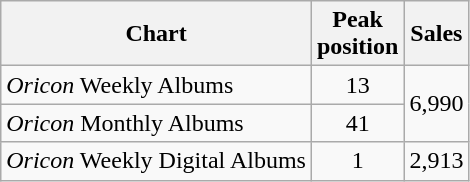<table class="wikitable sortable">
<tr>
<th>Chart</th>
<th>Peak<br>position</th>
<th>Sales</th>
</tr>
<tr>
<td><em>Oricon</em> Weekly Albums</td>
<td style="text-align:center;">13</td>
<td rowspan="2" style="text-align:center;">6,990</td>
</tr>
<tr>
<td><em>Oricon</em> Monthly Albums</td>
<td style="text-align:center;">41</td>
</tr>
<tr>
<td><em>Oricon</em> Weekly Digital Albums</td>
<td style="text-align:center;">1</td>
<td style="text-align:center;">2,913</td>
</tr>
</table>
